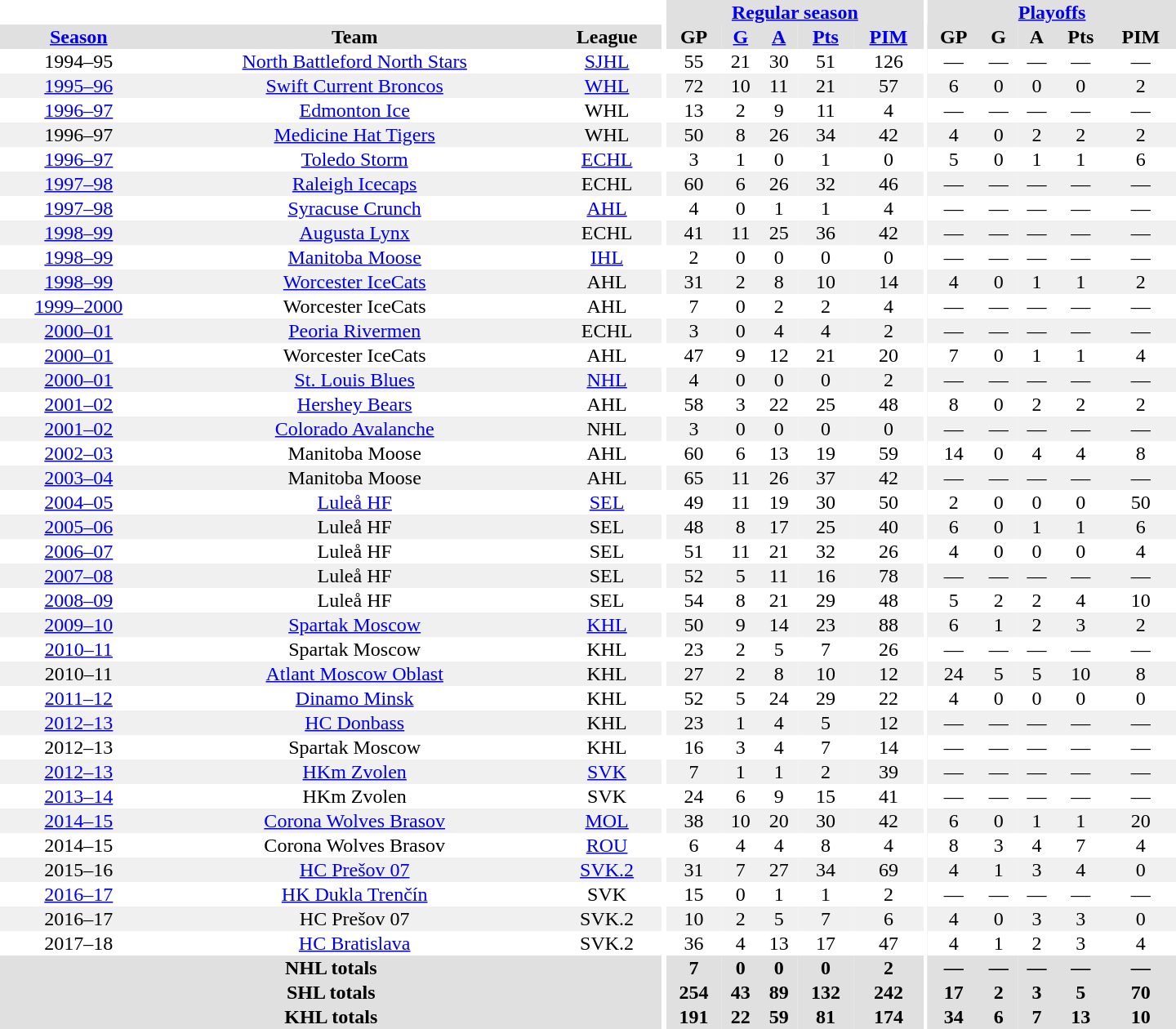<table border="0" cellpadding="1" cellspacing="0" style="text-align:center; width:60em">
<tr bgcolor="#e0e0e0">
<th colspan="3" bgcolor="#ffffff"></th>
<th rowspan="99" bgcolor="#ffffff"></th>
<th colspan="5"><a href='#'>Regular season</a></th>
<th rowspan="99" bgcolor="#ffffff"></th>
<th colspan="5"><a href='#'>Playoffs</a></th>
</tr>
<tr bgcolor="#e0e0e0">
<th><a href='#'>Season</a></th>
<th>Team</th>
<th>League</th>
<th>GP</th>
<th><a href='#'>G</a></th>
<th><a href='#'>A</a></th>
<th><a href='#'>Pts</a></th>
<th><a href='#'>PIM</a></th>
<th>GP</th>
<th>G</th>
<th>A</th>
<th>Pts</th>
<th>PIM</th>
</tr>
<tr>
<td>1994–95</td>
<td><a href='#'>North Battleford North Stars</a></td>
<td><a href='#'>SJHL</a></td>
<td>55</td>
<td>21</td>
<td>30</td>
<td>51</td>
<td>126</td>
<td>—</td>
<td>—</td>
<td>—</td>
<td>—</td>
<td>—</td>
</tr>
<tr bgcolor="#f0f0f0">
<td><a href='#'>1995–96</a></td>
<td><a href='#'>Swift Current Broncos</a></td>
<td><a href='#'>WHL</a></td>
<td>72</td>
<td>10</td>
<td>11</td>
<td>21</td>
<td>57</td>
<td>6</td>
<td>0</td>
<td>0</td>
<td>0</td>
<td>2</td>
</tr>
<tr>
<td><a href='#'>1996–97</a></td>
<td><a href='#'>Edmonton Ice</a></td>
<td>WHL</td>
<td>13</td>
<td>2</td>
<td>9</td>
<td>11</td>
<td>4</td>
<td>—</td>
<td>—</td>
<td>—</td>
<td>—</td>
<td>—</td>
</tr>
<tr bgcolor="#f0f0f0">
<td>1996–97</td>
<td><a href='#'>Medicine Hat Tigers</a></td>
<td>WHL</td>
<td>50</td>
<td>8</td>
<td>26</td>
<td>34</td>
<td>42</td>
<td>4</td>
<td>0</td>
<td>2</td>
<td>2</td>
<td>2</td>
</tr>
<tr>
<td><a href='#'>1996–97</a></td>
<td><a href='#'>Toledo Storm</a></td>
<td><a href='#'>ECHL</a></td>
<td>3</td>
<td>1</td>
<td>0</td>
<td>1</td>
<td>0</td>
<td>5</td>
<td>0</td>
<td>1</td>
<td>1</td>
<td>6</td>
</tr>
<tr bgcolor="#f0f0f0">
<td><a href='#'>1997–98</a></td>
<td><a href='#'>Raleigh Icecaps</a></td>
<td>ECHL</td>
<td>60</td>
<td>6</td>
<td>26</td>
<td>32</td>
<td>46</td>
<td>—</td>
<td>—</td>
<td>—</td>
<td>—</td>
<td>—</td>
</tr>
<tr>
<td><a href='#'>1997–98</a></td>
<td><a href='#'>Syracuse Crunch</a></td>
<td><a href='#'>AHL</a></td>
<td>4</td>
<td>0</td>
<td>1</td>
<td>1</td>
<td>4</td>
<td>—</td>
<td>—</td>
<td>—</td>
<td>—</td>
<td>—</td>
</tr>
<tr bgcolor="#f0f0f0">
<td><a href='#'>1998–99</a></td>
<td><a href='#'>Augusta Lynx</a></td>
<td>ECHL</td>
<td>41</td>
<td>11</td>
<td>25</td>
<td>36</td>
<td>42</td>
<td>—</td>
<td>—</td>
<td>—</td>
<td>—</td>
<td>—</td>
</tr>
<tr>
<td><a href='#'>1998–99</a></td>
<td><a href='#'>Manitoba Moose</a></td>
<td><a href='#'>IHL</a></td>
<td>2</td>
<td>0</td>
<td>0</td>
<td>0</td>
<td>0</td>
<td>—</td>
<td>—</td>
<td>—</td>
<td>—</td>
<td>—</td>
</tr>
<tr bgcolor="#f0f0f0">
<td><a href='#'>1998–99</a></td>
<td><a href='#'>Worcester IceCats</a></td>
<td>AHL</td>
<td>31</td>
<td>2</td>
<td>8</td>
<td>10</td>
<td>14</td>
<td>4</td>
<td>0</td>
<td>1</td>
<td>1</td>
<td>2</td>
</tr>
<tr>
<td><a href='#'>1999–2000</a></td>
<td>Worcester IceCats</td>
<td>AHL</td>
<td>7</td>
<td>0</td>
<td>2</td>
<td>2</td>
<td>4</td>
<td>—</td>
<td>—</td>
<td>—</td>
<td>—</td>
<td>—</td>
</tr>
<tr bgcolor="#f0f0f0">
<td><a href='#'>2000–01</a></td>
<td><a href='#'>Peoria Rivermen</a></td>
<td>ECHL</td>
<td>3</td>
<td>0</td>
<td>4</td>
<td>4</td>
<td>2</td>
<td>—</td>
<td>—</td>
<td>—</td>
<td>—</td>
<td>—</td>
</tr>
<tr>
<td><a href='#'>2000–01</a></td>
<td>Worcester IceCats</td>
<td>AHL</td>
<td>47</td>
<td>9</td>
<td>12</td>
<td>21</td>
<td>20</td>
<td>7</td>
<td>0</td>
<td>1</td>
<td>1</td>
<td>4</td>
</tr>
<tr bgcolor="#f0f0f0">
<td><a href='#'>2000–01</a></td>
<td><a href='#'>St. Louis Blues</a></td>
<td><a href='#'>NHL</a></td>
<td>4</td>
<td>0</td>
<td>0</td>
<td>0</td>
<td>2</td>
<td>—</td>
<td>—</td>
<td>—</td>
<td>—</td>
<td>—</td>
</tr>
<tr>
<td><a href='#'>2001–02</a></td>
<td><a href='#'>Hershey Bears</a></td>
<td>AHL</td>
<td>58</td>
<td>3</td>
<td>22</td>
<td>25</td>
<td>48</td>
<td>8</td>
<td>0</td>
<td>2</td>
<td>2</td>
<td>2</td>
</tr>
<tr bgcolor="#f0f0f0">
<td><a href='#'>2001–02</a></td>
<td><a href='#'>Colorado Avalanche</a></td>
<td>NHL</td>
<td>3</td>
<td>0</td>
<td>0</td>
<td>0</td>
<td>0</td>
<td>—</td>
<td>—</td>
<td>—</td>
<td>—</td>
<td>—</td>
</tr>
<tr>
<td><a href='#'>2002–03</a></td>
<td>Manitoba Moose</td>
<td>AHL</td>
<td>60</td>
<td>6</td>
<td>13</td>
<td>19</td>
<td>59</td>
<td>14</td>
<td>0</td>
<td>4</td>
<td>4</td>
<td>8</td>
</tr>
<tr bgcolor="#f0f0f0">
<td><a href='#'>2003–04</a></td>
<td>Manitoba Moose</td>
<td>AHL</td>
<td>65</td>
<td>11</td>
<td>26</td>
<td>37</td>
<td>42</td>
<td>—</td>
<td>—</td>
<td>—</td>
<td>—</td>
<td>—</td>
</tr>
<tr>
<td><a href='#'>2004–05</a></td>
<td><a href='#'>Luleå HF</a></td>
<td><a href='#'>SEL</a></td>
<td>49</td>
<td>11</td>
<td>19</td>
<td>30</td>
<td>50</td>
<td>2</td>
<td>0</td>
<td>0</td>
<td>0</td>
<td>50</td>
</tr>
<tr bgcolor="#f0f0f0">
<td><a href='#'>2005–06</a></td>
<td>Luleå HF</td>
<td>SEL</td>
<td>48</td>
<td>8</td>
<td>17</td>
<td>25</td>
<td>40</td>
<td>6</td>
<td>0</td>
<td>1</td>
<td>1</td>
<td>6</td>
</tr>
<tr>
<td><a href='#'>2006–07</a></td>
<td>Luleå HF</td>
<td>SEL</td>
<td>51</td>
<td>11</td>
<td>21</td>
<td>32</td>
<td>26</td>
<td>4</td>
<td>0</td>
<td>0</td>
<td>0</td>
<td>4</td>
</tr>
<tr bgcolor="#f0f0f0">
<td><a href='#'>2007–08</a></td>
<td>Luleå HF</td>
<td>SEL</td>
<td>52</td>
<td>5</td>
<td>11</td>
<td>16</td>
<td>78</td>
<td>—</td>
<td>—</td>
<td>—</td>
<td>—</td>
<td>—</td>
</tr>
<tr>
<td><a href='#'>2008–09</a></td>
<td>Luleå HF</td>
<td>SEL</td>
<td>54</td>
<td>8</td>
<td>21</td>
<td>29</td>
<td>48</td>
<td>5</td>
<td>2</td>
<td>2</td>
<td>4</td>
<td>10</td>
</tr>
<tr bgcolor="#f0f0f0">
<td><a href='#'>2009–10</a></td>
<td><a href='#'>Spartak Moscow</a></td>
<td><a href='#'>KHL</a></td>
<td>50</td>
<td>9</td>
<td>14</td>
<td>23</td>
<td>88</td>
<td>6</td>
<td>1</td>
<td>2</td>
<td>3</td>
<td>2</td>
</tr>
<tr>
<td><a href='#'>2010–11</a></td>
<td>Spartak Moscow</td>
<td>KHL</td>
<td>23</td>
<td>2</td>
<td>5</td>
<td>7</td>
<td>26</td>
<td>—</td>
<td>—</td>
<td>—</td>
<td>—</td>
<td>—</td>
</tr>
<tr bgcolor="#f0f0f0">
<td>2010–11</td>
<td><a href='#'>Atlant Moscow Oblast</a></td>
<td>KHL</td>
<td>27</td>
<td>2</td>
<td>8</td>
<td>10</td>
<td>12</td>
<td>24</td>
<td>5</td>
<td>5</td>
<td>10</td>
<td>8</td>
</tr>
<tr>
<td><a href='#'>2011–12</a></td>
<td><a href='#'>Dinamo Minsk</a></td>
<td>KHL</td>
<td>52</td>
<td>5</td>
<td>24</td>
<td>29</td>
<td>22</td>
<td>4</td>
<td>0</td>
<td>0</td>
<td>0</td>
<td>0</td>
</tr>
<tr bgcolor="#f0f0f0">
<td><a href='#'>2012–13</a></td>
<td><a href='#'>HC Donbass</a></td>
<td>KHL</td>
<td>23</td>
<td>1</td>
<td>4</td>
<td>5</td>
<td>12</td>
<td>—</td>
<td>—</td>
<td>—</td>
<td>—</td>
<td>—</td>
</tr>
<tr>
<td>2012–13</td>
<td>Spartak Moscow</td>
<td>KHL</td>
<td>16</td>
<td>3</td>
<td>4</td>
<td>7</td>
<td>14</td>
<td>—</td>
<td>—</td>
<td>—</td>
<td>—</td>
<td>—</td>
</tr>
<tr bgcolor="#f0f0f0">
<td><a href='#'>2012–13</a></td>
<td><a href='#'>HKm Zvolen</a></td>
<td><a href='#'>SVK</a></td>
<td>7</td>
<td>1</td>
<td>1</td>
<td>2</td>
<td>39</td>
<td>—</td>
<td>—</td>
<td>—</td>
<td>—</td>
<td>—</td>
</tr>
<tr>
<td><a href='#'>2013–14</a></td>
<td>HKm Zvolen</td>
<td>SVK</td>
<td>24</td>
<td>6</td>
<td>9</td>
<td>15</td>
<td>41</td>
<td>—</td>
<td>—</td>
<td>—</td>
<td>—</td>
<td>—</td>
</tr>
<tr bgcolor="#f0f0f0">
<td><a href='#'>2014–15</a></td>
<td><a href='#'>Corona Wolves Brasov</a></td>
<td><a href='#'>MOL</a></td>
<td>38</td>
<td>10</td>
<td>20</td>
<td>30</td>
<td>42</td>
<td>6</td>
<td>0</td>
<td>1</td>
<td>1</td>
<td>20</td>
</tr>
<tr>
<td>2014–15</td>
<td>Corona Wolves Brasov</td>
<td><a href='#'>ROU</a></td>
<td>6</td>
<td>4</td>
<td>4</td>
<td>8</td>
<td>4</td>
<td>8</td>
<td>3</td>
<td>4</td>
<td>7</td>
<td>4</td>
</tr>
<tr bgcolor="#f0f0f0">
<td>2015–16</td>
<td><a href='#'>HC Prešov 07</a></td>
<td><a href='#'>SVK.2</a></td>
<td>31</td>
<td>7</td>
<td>27</td>
<td>34</td>
<td>69</td>
<td>4</td>
<td>1</td>
<td>3</td>
<td>4</td>
<td>0</td>
</tr>
<tr>
<td><a href='#'>2016–17</a></td>
<td><a href='#'>HK Dukla Trenčín</a></td>
<td>SVK</td>
<td>15</td>
<td>0</td>
<td>1</td>
<td>1</td>
<td>2</td>
<td>—</td>
<td>—</td>
<td>—</td>
<td>—</td>
<td>—</td>
</tr>
<tr bgcolor="#f0f0f0">
<td>2016–17</td>
<td>HC Prešov 07</td>
<td>SVK.2</td>
<td>10</td>
<td>2</td>
<td>5</td>
<td>7</td>
<td>6</td>
<td>4</td>
<td>0</td>
<td>3</td>
<td>3</td>
<td>0</td>
</tr>
<tr>
<td>2017–18</td>
<td><a href='#'>HC Bratislava</a></td>
<td>SVK.2</td>
<td>36</td>
<td>4</td>
<td>13</td>
<td>17</td>
<td>47</td>
<td>4</td>
<td>1</td>
<td>2</td>
<td>3</td>
<td>4</td>
</tr>
<tr bgcolor="#e0e0e0">
<th colspan="3">NHL totals</th>
<th>7</th>
<th>0</th>
<th>0</th>
<th>0</th>
<th>2</th>
<th>—</th>
<th>—</th>
<th>—</th>
<th>—</th>
<th>—</th>
</tr>
<tr bgcolor="#e0e0e0">
<th colspan="3">SHL totals</th>
<th>254</th>
<th>43</th>
<th>89</th>
<th>132</th>
<th>242</th>
<th>17</th>
<th>2</th>
<th>3</th>
<th>5</th>
<th>70</th>
</tr>
<tr bgcolor="#e0e0e0">
<th colspan="3">KHL totals</th>
<th>191</th>
<th>22</th>
<th>59</th>
<th>81</th>
<th>174</th>
<th>34</th>
<th>6</th>
<th>7</th>
<th>13</th>
<th>10</th>
</tr>
</table>
